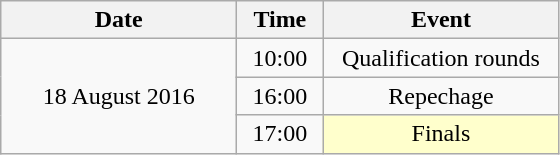<table class = "wikitable" style="text-align:center;">
<tr>
<th width=150>Date</th>
<th width=50>Time</th>
<th width=150>Event</th>
</tr>
<tr>
<td rowspan=3>18 August 2016</td>
<td>10:00</td>
<td>Qualification rounds</td>
</tr>
<tr>
<td>16:00</td>
<td>Repechage</td>
</tr>
<tr>
<td>17:00</td>
<td bgcolor=ffffcc>Finals</td>
</tr>
</table>
